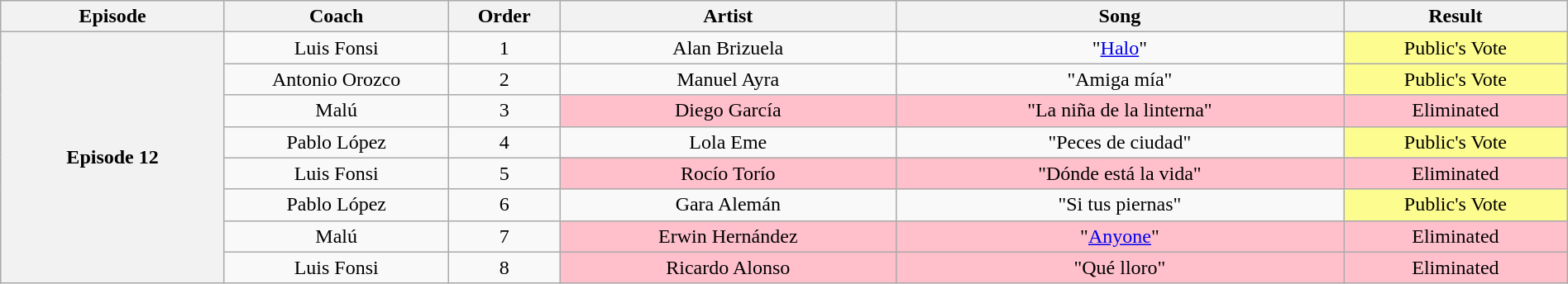<table class="wikitable" style="text-align:center; width:100%">
<tr>
<th style="width:10%">Episode</th>
<th style="width:10%">Coach</th>
<th style="width:05%">Order</th>
<th style="width:15%">Artist</th>
<th style="width:20%">Song</th>
<th style="width:10%">Result</th>
</tr>
<tr>
<th scope="row" rowspan="10">Episode 12<br></th>
<td>Luis Fonsi</td>
<td>1</td>
<td>Alan Brizuela</td>
<td>"<a href='#'>Halo</a>"</td>
<td style="background:#fdfc8f">Public's Vote</td>
</tr>
<tr>
<td>Antonio Orozco</td>
<td>2</td>
<td>Manuel Ayra</td>
<td>"Amiga mía"</td>
<td style="background:#fdfc8f">Public's Vote</td>
</tr>
<tr>
<td>Malú</td>
<td>3</td>
<td style="background:pink">Diego García</td>
<td style="background:pink">"La niña de la linterna"</td>
<td style="background:pink">Eliminated</td>
</tr>
<tr>
<td>Pablo López</td>
<td>4</td>
<td>Lola Eme</td>
<td>"Peces de ciudad"</td>
<td style="background:#fdfc8f">Public's Vote</td>
</tr>
<tr>
<td>Luis Fonsi</td>
<td>5</td>
<td style="background:pink">Rocío Torío</td>
<td style="background:pink">"Dónde está la vida"</td>
<td style="background:pink">Eliminated</td>
</tr>
<tr>
<td>Pablo López</td>
<td>6</td>
<td>Gara Alemán</td>
<td>"Si tus piernas"</td>
<td style="background:#fdfc8f">Public's Vote</td>
</tr>
<tr>
<td>Malú</td>
<td>7</td>
<td style="background:pink">Erwin Hernández</td>
<td style="background:pink">"<a href='#'>Anyone</a>"</td>
<td style="background:pink">Eliminated</td>
</tr>
<tr>
<td>Luis Fonsi</td>
<td>8</td>
<td style="background:pink">Ricardo Alonso</td>
<td style="background:pink">"Qué lloro"</td>
<td style="background:pink">Eliminated</td>
</tr>
</table>
